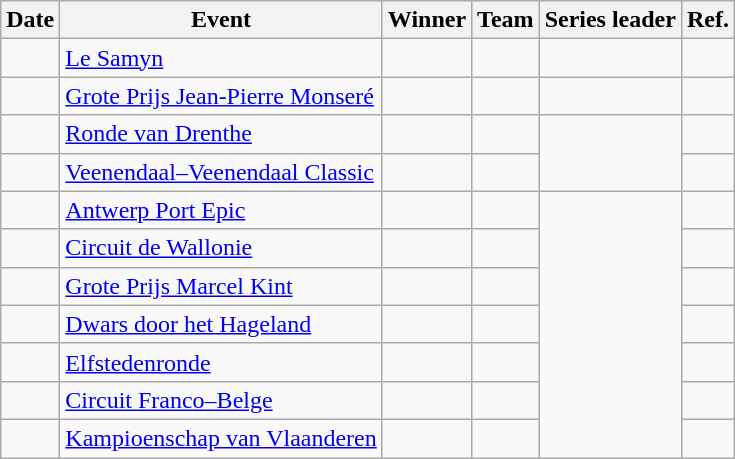<table class="wikitable sortable">
<tr>
<th>Date</th>
<th>Event</th>
<th>Winner</th>
<th>Team</th>
<th class="unsortable">Series leader</th>
<th class="unsortable">Ref.</th>
</tr>
<tr>
<td></td>
<td><a href='#'>Le Samyn</a></td>
<td></td>
<td></td>
<td></td>
<td align="center"></td>
</tr>
<tr>
<td></td>
<td><a href='#'>Grote Prijs Jean-Pierre Monseré</a></td>
<td></td>
<td></td>
<td></td>
<td align="center"></td>
</tr>
<tr>
<td></td>
<td><a href='#'>Ronde van Drenthe</a></td>
<td></td>
<td></td>
<td rowspan="2"></td>
<td align="center"></td>
</tr>
<tr>
<td></td>
<td><a href='#'>Veenendaal–Veenendaal Classic</a></td>
<td></td>
<td></td>
<td align="center"></td>
</tr>
<tr>
<td></td>
<td><a href='#'>Antwerp Port Epic</a></td>
<td></td>
<td></td>
<td rowspan="8"></td>
<td align="center"></td>
</tr>
<tr>
<td></td>
<td><a href='#'>Circuit de Wallonie</a></td>
<td></td>
<td></td>
<td align="center"></td>
</tr>
<tr>
<td></td>
<td><a href='#'>Grote Prijs Marcel Kint</a></td>
<td></td>
<td></td>
<td align="center"></td>
</tr>
<tr>
<td></td>
<td><a href='#'>Dwars door het Hageland</a></td>
<td></td>
<td></td>
<td align="center"></td>
</tr>
<tr>
<td></td>
<td><a href='#'>Elfstedenronde</a></td>
<td></td>
<td></td>
<td align="center"></td>
</tr>
<tr>
<td></td>
<td><a href='#'>Circuit Franco–Belge</a></td>
<td></td>
<td></td>
<td align="center"></td>
</tr>
<tr>
<td></td>
<td><a href='#'>Kampioenschap van Vlaanderen</a></td>
<td></td>
<td></td>
<td align="center"></td>
</tr>
</table>
